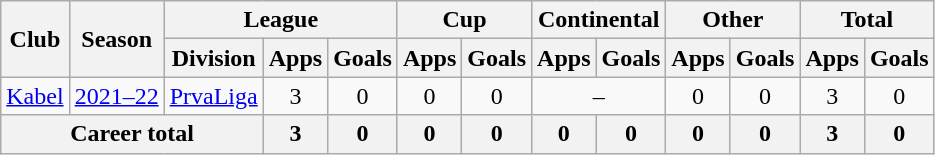<table class="wikitable" style="text-align: center">
<tr>
<th rowspan="2">Club</th>
<th rowspan="2">Season</th>
<th colspan="3">League</th>
<th colspan="2">Cup</th>
<th colspan="2">Continental</th>
<th colspan="2">Other</th>
<th colspan="2">Total</th>
</tr>
<tr>
<th>Division</th>
<th>Apps</th>
<th>Goals</th>
<th>Apps</th>
<th>Goals</th>
<th>Apps</th>
<th>Goals</th>
<th>Apps</th>
<th>Goals</th>
<th>Apps</th>
<th>Goals</th>
</tr>
<tr>
<td><a href='#'>Kabel</a></td>
<td><a href='#'>2021–22</a></td>
<td><a href='#'>PrvaLiga</a></td>
<td>3</td>
<td>0</td>
<td>0</td>
<td>0</td>
<td colspan="2">–</td>
<td>0</td>
<td>0</td>
<td>3</td>
<td>0</td>
</tr>
<tr>
<th colspan="3">Career total</th>
<th>3</th>
<th>0</th>
<th>0</th>
<th>0</th>
<th>0</th>
<th>0</th>
<th>0</th>
<th>0</th>
<th>3</th>
<th>0</th>
</tr>
</table>
